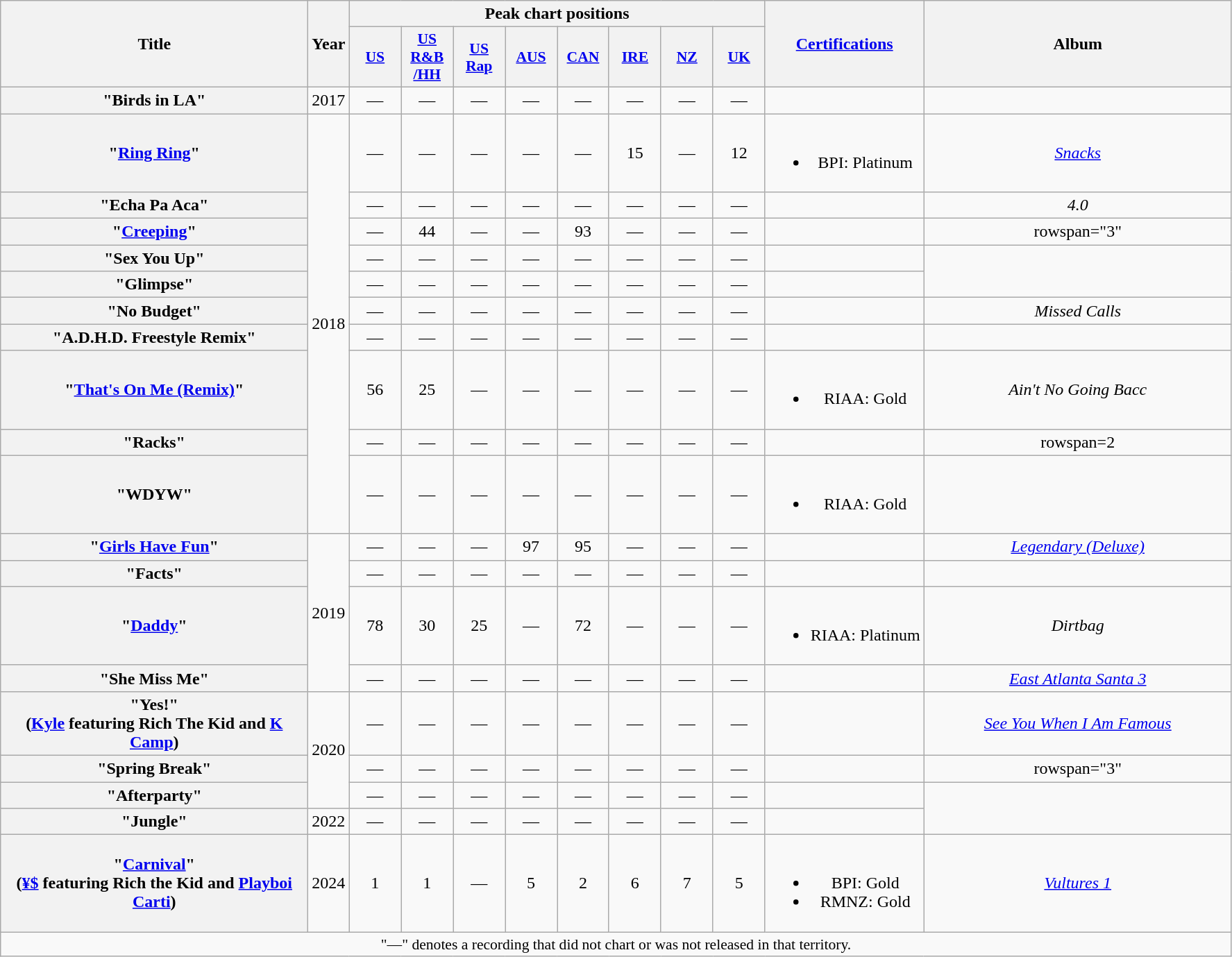<table class="wikitable plainrowheaders" style="text-align:center;">
<tr>
<th scope="col" rowspan="2" style="width:18em;">Title</th>
<th scope="col" rowspan="2" style="width:1em;">Year</th>
<th scope="col" colspan="8">Peak chart positions</th>
<th scope="col" rowspan="2"><a href='#'>Certifications</a></th>
<th scope="col" rowspan="2" style="width:18em;">Album</th>
</tr>
<tr>
<th scope="col" style="width:3em;font-size:90%;"><a href='#'>US</a><br></th>
<th scope="col" style="width:3em;font-size:90%;"><a href='#'>US<br>R&B<br>/HH</a><br></th>
<th scope="col" style="width:3em;font-size:90%;"><a href='#'>US<br>Rap</a><br></th>
<th scope="col" style="width:3em;font-size:90%;"><a href='#'>AUS</a><br></th>
<th scope="col" style="width:3em;font-size:90%;"><a href='#'>CAN</a><br></th>
<th scope="col" style="width:3em;font-size:90%;"><a href='#'>IRE</a><br></th>
<th scope="col" style="width:3em;font-size:90%;"><a href='#'>NZ</a><br></th>
<th scope="col" style="width:3em;font-size:90%;"><a href='#'>UK</a><br></th>
</tr>
<tr>
<th scope="row">"Birds in LA"<br></th>
<td>2017</td>
<td>—</td>
<td>—</td>
<td>—</td>
<td>—</td>
<td>—</td>
<td>—</td>
<td>—</td>
<td>—</td>
<td></td>
<td></td>
</tr>
<tr>
<th scope="row">"<a href='#'>Ring Ring</a>"<br></th>
<td rowspan="10">2018</td>
<td>—</td>
<td>—</td>
<td>—</td>
<td>—</td>
<td>—</td>
<td>15</td>
<td>—</td>
<td>12</td>
<td><br><ul><li>BPI: Platinum</li></ul></td>
<td><em><a href='#'>Snacks</a></em></td>
</tr>
<tr>
<th scope="row">"Echa Pa Aca"<br></th>
<td>—</td>
<td>—</td>
<td>—</td>
<td>—</td>
<td>—</td>
<td>—</td>
<td>—</td>
<td>—</td>
<td></td>
<td><em>4.0</em></td>
</tr>
<tr>
<th RIAA: Gold scope="row">"<a href='#'>Creeping</a>"<br></th>
<td>—</td>
<td>44</td>
<td>—</td>
<td>—</td>
<td>93</td>
<td>—</td>
<td>—</td>
<td>—</td>
<td></td>
<td>rowspan="3" </td>
</tr>
<tr>
<th scope="row">"Sex You Up"<br></th>
<td>—</td>
<td>—</td>
<td>—</td>
<td>—</td>
<td>—</td>
<td>—</td>
<td>—</td>
<td>—</td>
<td></td>
</tr>
<tr>
<th scope="row">"Glimpse"<br></th>
<td>—</td>
<td>—</td>
<td>—</td>
<td>—</td>
<td>—</td>
<td>—</td>
<td>—</td>
<td>—</td>
<td></td>
</tr>
<tr>
<th scope="row">"No Budget"<br></th>
<td>—</td>
<td>—</td>
<td>—</td>
<td>—</td>
<td>—</td>
<td>—</td>
<td>—</td>
<td>—</td>
<td></td>
<td><em>Missed Calls</em></td>
</tr>
<tr>
<th scope="row">"A.D.H.D. Freestyle Remix"<br></th>
<td>—</td>
<td>—</td>
<td>—</td>
<td>—</td>
<td>—</td>
<td>—</td>
<td>—</td>
<td>—</td>
<td></td>
<td></td>
</tr>
<tr>
<th scope="row">"<a href='#'>That's On Me (Remix)</a>"<br></th>
<td>56</td>
<td>25</td>
<td>—</td>
<td>—</td>
<td>—</td>
<td>—</td>
<td>—</td>
<td>—</td>
<td><br><ul><li>RIAA: Gold</li></ul></td>
<td><em>Ain't No Going Bacc</em></td>
</tr>
<tr>
<th scope="row">"Racks"<br></th>
<td>—</td>
<td>—</td>
<td>—</td>
<td>—</td>
<td>—</td>
<td>—</td>
<td>—</td>
<td>—</td>
<td></td>
<td>rowspan=2 </td>
</tr>
<tr>
<th scope="row">"WDYW"<br></th>
<td>—</td>
<td>—</td>
<td>—</td>
<td>—</td>
<td>—</td>
<td>—</td>
<td>—</td>
<td>—</td>
<td><br><ul><li>RIAA: Gold</li></ul></td>
</tr>
<tr>
<th scope="row">"<a href='#'>Girls Have Fun</a>"<br></th>
<td rowspan="4">2019</td>
<td>—</td>
<td>—</td>
<td>—</td>
<td>97</td>
<td>95</td>
<td>—</td>
<td>—</td>
<td>—</td>
<td></td>
<td><em><a href='#'>Legendary (Deluxe)</a></em></td>
</tr>
<tr>
<th scope="row">"Facts"<br></th>
<td>—</td>
<td>—</td>
<td>—</td>
<td>—</td>
<td>—</td>
<td>—</td>
<td>—</td>
<td>—</td>
<td></td>
<td></td>
</tr>
<tr>
<th scope="row">"<a href='#'>Daddy</a>"<br></th>
<td>78</td>
<td>30</td>
<td>25</td>
<td>—</td>
<td>72</td>
<td>—</td>
<td>—</td>
<td>—</td>
<td><br><ul><li>RIAA: Platinum</li></ul></td>
<td><em>Dirtbag</em></td>
</tr>
<tr>
<th scope="row">"She Miss Me"<br></th>
<td>—</td>
<td>—</td>
<td>—</td>
<td>—</td>
<td>—</td>
<td>—</td>
<td>—</td>
<td>—</td>
<td></td>
<td><em><a href='#'>East Atlanta Santa 3</a></em></td>
</tr>
<tr>
<th scope="row">"Yes!"<br><span>(<a href='#'>Kyle</a> featuring Rich The Kid and <a href='#'>K Camp</a>)</span></th>
<td rowspan="3">2020</td>
<td>—</td>
<td>—</td>
<td>—</td>
<td>—</td>
<td>—</td>
<td>—</td>
<td>—</td>
<td>—</td>
<td></td>
<td><em><a href='#'>See You When I Am Famous</a></em></td>
</tr>
<tr>
<th scope="row">"Spring Break"<br></th>
<td>—</td>
<td>—</td>
<td>—</td>
<td>—</td>
<td>—</td>
<td>—</td>
<td>—</td>
<td>—</td>
<td></td>
<td>rowspan="3" </td>
</tr>
<tr>
<th scope="row">"Afterparty"<br></th>
<td>—</td>
<td>—</td>
<td>—</td>
<td>—</td>
<td>—</td>
<td>—</td>
<td>—</td>
<td>—</td>
<td></td>
</tr>
<tr>
<th scope="row">"Jungle"<br></th>
<td>2022</td>
<td>—</td>
<td>—</td>
<td>—</td>
<td>—</td>
<td>—</td>
<td>—</td>
<td>—</td>
<td>—</td>
<td></td>
</tr>
<tr>
<th scope="row">"<a href='#'>Carnival</a>"<br><span>(<a href='#'>¥$</a> featuring Rich the Kid and <a href='#'>Playboi Carti</a>)</span></th>
<td>2024</td>
<td>1</td>
<td>1</td>
<td>—</td>
<td>5</td>
<td>2</td>
<td>6</td>
<td>7</td>
<td>5</td>
<td><br><ul><li>BPI: Gold</li><li>RMNZ: Gold</li></ul></td>
<td><em><a href='#'>Vultures 1</a></em></td>
</tr>
<tr>
<td colspan="14" style="font-size:90%">"—" denotes a recording that did not chart or was not released in that territory.</td>
</tr>
</table>
